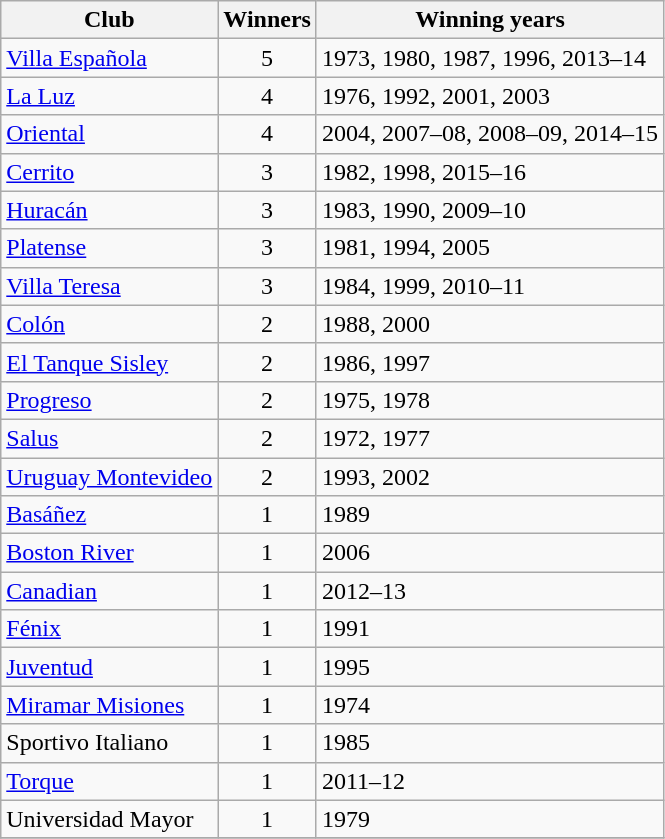<table class="wikitable sortable">
<tr>
<th>Club</th>
<th>Winners</th>
<th>Winning years</th>
</tr>
<tr>
<td><a href='#'>Villa Española</a></td>
<td align=center>5</td>
<td>1973, 1980, 1987, 1996, 2013–14</td>
</tr>
<tr>
<td><a href='#'>La Luz</a></td>
<td align=center>4</td>
<td>1976, 1992, 2001, 2003</td>
</tr>
<tr>
<td><a href='#'>Oriental</a></td>
<td align=center>4</td>
<td>2004, 2007–08, 2008–09, 2014–15</td>
</tr>
<tr>
<td><a href='#'>Cerrito</a></td>
<td align=center>3</td>
<td>1982, 1998, 2015–16</td>
</tr>
<tr>
<td><a href='#'>Huracán</a></td>
<td align=center>3</td>
<td>1983, 1990, 2009–10</td>
</tr>
<tr>
<td><a href='#'>Platense</a></td>
<td align=center>3</td>
<td>1981, 1994, 2005</td>
</tr>
<tr>
<td><a href='#'>Villa Teresa</a></td>
<td align=center>3</td>
<td>1984, 1999, 2010–11</td>
</tr>
<tr>
<td><a href='#'>Colón</a></td>
<td align=center>2</td>
<td>1988, 2000</td>
</tr>
<tr>
<td><a href='#'>El Tanque Sisley</a></td>
<td align=center>2</td>
<td>1986, 1997</td>
</tr>
<tr>
<td><a href='#'>Progreso</a></td>
<td align=center>2</td>
<td>1975, 1978</td>
</tr>
<tr>
<td><a href='#'>Salus</a></td>
<td align=center>2</td>
<td>1972, 1977</td>
</tr>
<tr>
<td><a href='#'>Uruguay Montevideo</a></td>
<td align=center>2</td>
<td>1993, 2002</td>
</tr>
<tr>
<td><a href='#'>Basáñez</a></td>
<td align=center>1</td>
<td>1989</td>
</tr>
<tr>
<td><a href='#'>Boston River</a></td>
<td align=center>1</td>
<td>2006</td>
</tr>
<tr>
<td><a href='#'>Canadian</a></td>
<td align=center>1</td>
<td>2012–13</td>
</tr>
<tr>
<td><a href='#'>Fénix</a></td>
<td align=center>1</td>
<td>1991</td>
</tr>
<tr>
<td><a href='#'>Juventud</a></td>
<td align=center>1</td>
<td>1995</td>
</tr>
<tr>
<td><a href='#'>Miramar Misiones</a></td>
<td align=center>1</td>
<td>1974</td>
</tr>
<tr>
<td>Sportivo Italiano</td>
<td align=center>1</td>
<td>1985</td>
</tr>
<tr>
<td><a href='#'>Torque</a></td>
<td align=center>1</td>
<td>2011–12</td>
</tr>
<tr>
<td>Universidad Mayor</td>
<td align=center>1</td>
<td>1979</td>
</tr>
<tr>
</tr>
</table>
